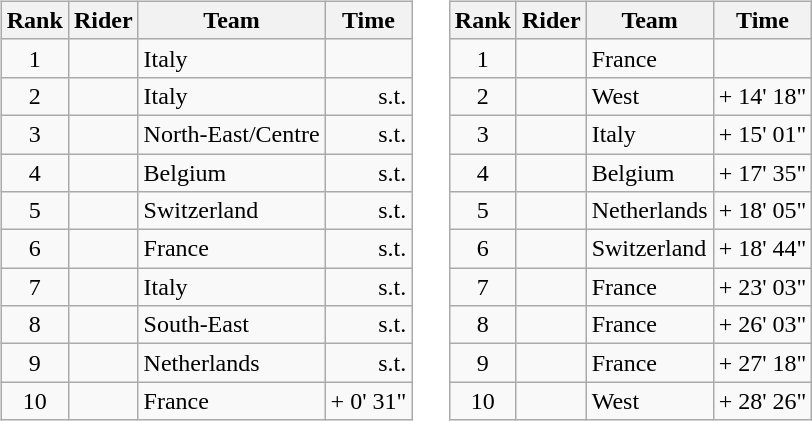<table>
<tr>
<td><br><table class="wikitable">
<tr>
<th scope="col">Rank</th>
<th scope="col">Rider</th>
<th scope="col">Team</th>
<th scope="col">Time</th>
</tr>
<tr>
<td style="text-align:center;">1</td>
<td></td>
<td>Italy</td>
<td style="text-align:right;"></td>
</tr>
<tr>
<td style="text-align:center;">2</td>
<td></td>
<td>Italy</td>
<td style="text-align:right;">s.t.</td>
</tr>
<tr>
<td style="text-align:center;">3</td>
<td></td>
<td>North-East/Centre</td>
<td style="text-align:right;">s.t.</td>
</tr>
<tr>
<td style="text-align:center;">4</td>
<td></td>
<td>Belgium</td>
<td style="text-align:right;">s.t.</td>
</tr>
<tr>
<td style="text-align:center;">5</td>
<td></td>
<td>Switzerland</td>
<td style="text-align:right;">s.t.</td>
</tr>
<tr>
<td style="text-align:center;">6</td>
<td></td>
<td>France</td>
<td style="text-align:right;">s.t.</td>
</tr>
<tr>
<td style="text-align:center;">7</td>
<td></td>
<td>Italy</td>
<td style="text-align:right;">s.t.</td>
</tr>
<tr>
<td style="text-align:center;">8</td>
<td></td>
<td>South-East</td>
<td style="text-align:right;">s.t.</td>
</tr>
<tr>
<td style="text-align:center;">9</td>
<td></td>
<td>Netherlands</td>
<td style="text-align:right;">s.t.</td>
</tr>
<tr>
<td style="text-align:center;">10</td>
<td></td>
<td>France</td>
<td style="text-align:right;">+ 0' 31"</td>
</tr>
</table>
</td>
<td></td>
<td><br><table class="wikitable">
<tr>
<th scope="col">Rank</th>
<th scope="col">Rider</th>
<th scope="col">Team</th>
<th scope="col">Time</th>
</tr>
<tr>
<td style="text-align:center;">1</td>
<td> </td>
<td>France</td>
<td style="text-align:right;"></td>
</tr>
<tr>
<td style="text-align:center;">2</td>
<td></td>
<td>West</td>
<td style="text-align:right;">+ 14' 18"</td>
</tr>
<tr>
<td style="text-align:center;">3</td>
<td></td>
<td>Italy</td>
<td style="text-align:right;">+ 15' 01"</td>
</tr>
<tr>
<td style="text-align:center;">4</td>
<td></td>
<td>Belgium</td>
<td style="text-align:right;">+ 17' 35"</td>
</tr>
<tr>
<td style="text-align:center;">5</td>
<td></td>
<td>Netherlands</td>
<td style="text-align:right;">+ 18' 05"</td>
</tr>
<tr>
<td style="text-align:center;">6</td>
<td> </td>
<td>Switzerland</td>
<td style="text-align:right;">+ 18' 44"</td>
</tr>
<tr>
<td style="text-align:center;">7</td>
<td></td>
<td>France</td>
<td style="text-align:right;">+ 23' 03"</td>
</tr>
<tr>
<td style="text-align:center;">8</td>
<td></td>
<td>France</td>
<td style="text-align:right;">+ 26' 03"</td>
</tr>
<tr>
<td style="text-align:center;">9</td>
<td></td>
<td>France</td>
<td style="text-align:right;">+ 27' 18"</td>
</tr>
<tr>
<td style="text-align:center;">10</td>
<td></td>
<td>West</td>
<td style="text-align:right;">+ 28' 26"</td>
</tr>
</table>
</td>
</tr>
</table>
